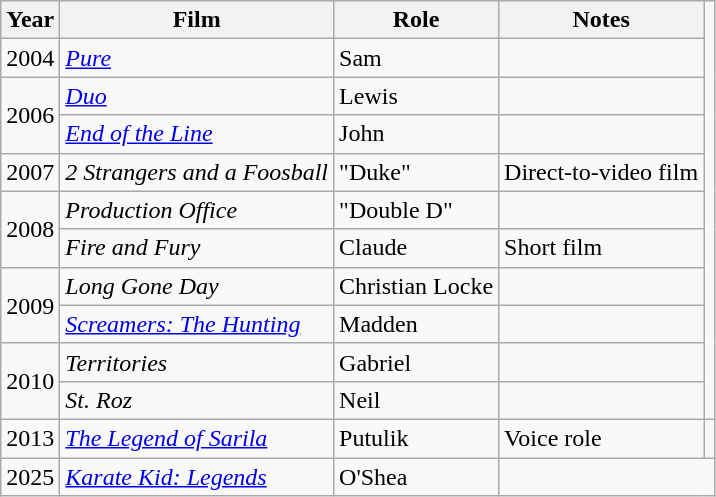<table class="wikitable sortable">
<tr>
<th>Year</th>
<th>Film</th>
<th>Role</th>
<th class="unsortable">Notes</th>
</tr>
<tr>
<td>2004</td>
<td><em><a href='#'>Pure</a></em></td>
<td>Sam</td>
<td></td>
</tr>
<tr>
<td rowspan=2>2006</td>
<td><em><a href='#'>Duo</a></em></td>
<td>Lewis</td>
<td></td>
</tr>
<tr>
<td><em><a href='#'>End of the Line</a></em></td>
<td>John</td>
<td></td>
</tr>
<tr>
<td>2007</td>
<td><em>2 Strangers and a Foosball</em></td>
<td>"Duke"</td>
<td>Direct-to-video film</td>
</tr>
<tr>
<td rowspan=2>2008</td>
<td><em>Production Office</em></td>
<td>"Double D"</td>
<td></td>
</tr>
<tr>
<td><em>Fire and Fury</em></td>
<td>Claude</td>
<td>Short film</td>
</tr>
<tr>
<td rowspan=2>2009</td>
<td><em>Long Gone Day</em></td>
<td>Christian Locke</td>
<td></td>
</tr>
<tr>
<td><em><a href='#'>Screamers: The Hunting</a></em></td>
<td>Madden</td>
<td></td>
</tr>
<tr>
<td rowspan=2>2010</td>
<td><em>Territories</em></td>
<td>Gabriel</td>
<td></td>
</tr>
<tr>
<td><em>St. Roz</em></td>
<td>Neil</td>
<td></td>
</tr>
<tr>
<td>2013</td>
<td data-sort-value="Legend of Sarila, The"><em><a href='#'>The Legend of Sarila</a></em></td>
<td>Putulik</td>
<td>Voice role</td>
<td></td>
</tr>
<tr>
<td>2025</td>
<td><em><a href='#'>Karate Kid: Legends</a></em></td>
<td>O'Shea</td>
</tr>
</table>
